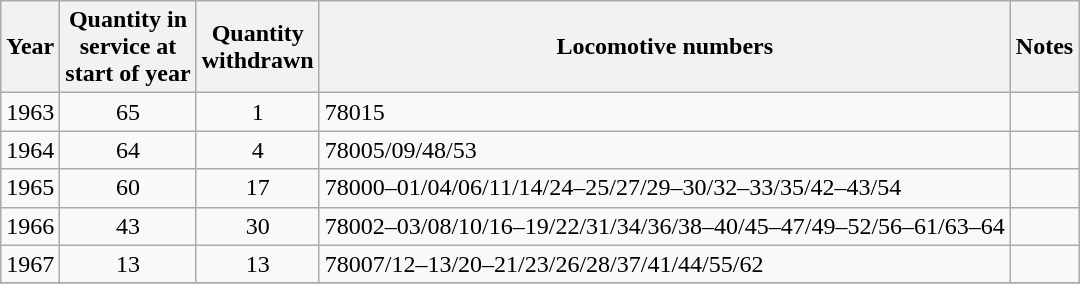<table class="wikitable" style="text-align:center">
<tr>
<th>Year</th>
<th>Quantity in<br>service at<br>start of year</th>
<th>Quantity<br>withdrawn</th>
<th>Locomotive numbers</th>
<th>Notes</th>
</tr>
<tr>
<td>1963</td>
<td>65</td>
<td>1</td>
<td align=left>78015</td>
<td></td>
</tr>
<tr>
<td>1964</td>
<td>64</td>
<td>4</td>
<td align=left>78005/09/48/53</td>
<td></td>
</tr>
<tr>
<td>1965</td>
<td>60</td>
<td>17</td>
<td align=left>78000–01/04/06/11/14/24–25/27/29–30/32–33/35/42–43/54</td>
<td></td>
</tr>
<tr>
<td>1966</td>
<td>43</td>
<td>30</td>
<td align=left>78002–03/08/10/16–19/22/31/34/36/38–40/45–47/49–52/56–61/63–64</td>
<td></td>
</tr>
<tr>
<td>1967</td>
<td>13</td>
<td>13</td>
<td align=left>78007/12–13/20–21/23/26/28/37/41/44/55/62</td>
<td></td>
</tr>
<tr>
</tr>
</table>
